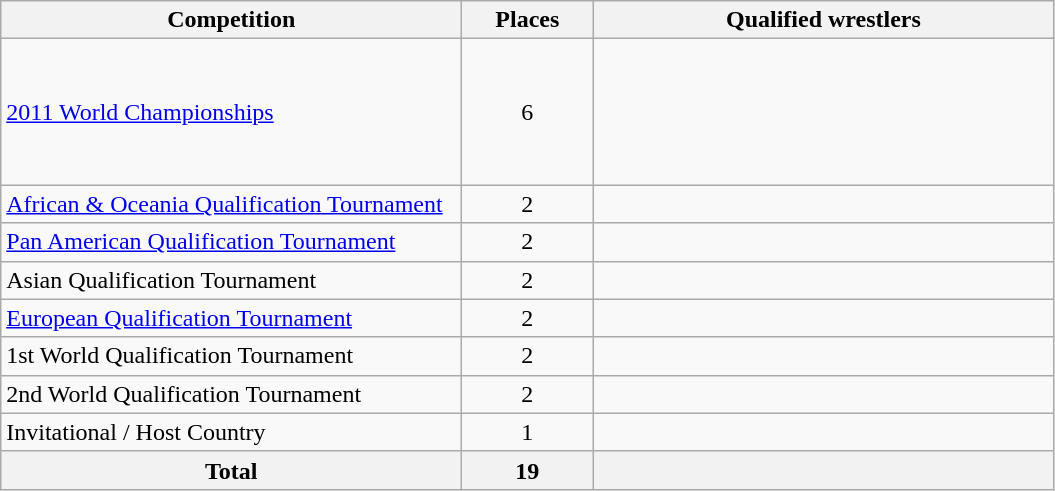<table class = "wikitable">
<tr>
<th width=300>Competition</th>
<th width=80>Places</th>
<th width=300>Qualified wrestlers</th>
</tr>
<tr>
<td><a href='#'>2011 World Championships</a></td>
<td align="center">6</td>
<td><br><br><br><br><br></td>
</tr>
<tr>
<td><a href='#'>African & Oceania Qualification Tournament</a></td>
<td align="center">2</td>
<td><br></td>
</tr>
<tr>
<td><a href='#'>Pan American Qualification Tournament</a></td>
<td align="center">2</td>
<td><br></td>
</tr>
<tr>
<td>Asian Qualification Tournament</td>
<td align="center">2</td>
<td><br></td>
</tr>
<tr>
<td><a href='#'>European Qualification Tournament</a></td>
<td align="center">2</td>
<td><br></td>
</tr>
<tr>
<td>1st World Qualification Tournament</td>
<td align="center">2</td>
<td><br></td>
</tr>
<tr>
<td>2nd World Qualification Tournament</td>
<td align="center">2</td>
<td><br></td>
</tr>
<tr>
<td>Invitational / Host Country</td>
<td align="center">1</td>
<td></td>
</tr>
<tr>
<th>Total</th>
<th>19</th>
<th></th>
</tr>
</table>
